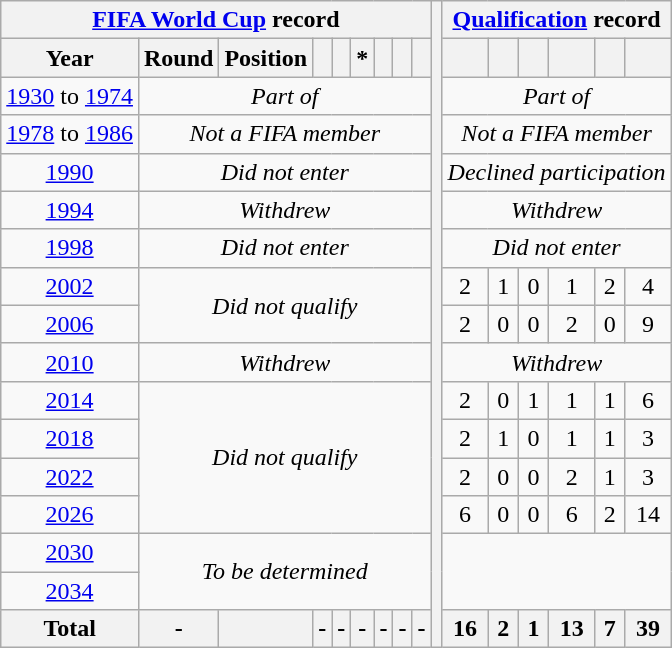<table class="wikitable" style="text-align: center;">
<tr>
<th colspan=9><a href='#'>FIFA World Cup</a> record</th>
<th rowspan=41></th>
<th colspan=6><a href='#'>Qualification</a> record</th>
</tr>
<tr>
<th>Year</th>
<th>Round</th>
<th>Position</th>
<th></th>
<th></th>
<th>*</th>
<th></th>
<th></th>
<th></th>
<th></th>
<th></th>
<th></th>
<th></th>
<th></th>
<th></th>
</tr>
<tr>
<td><a href='#'>1930</a> to <a href='#'>1974</a></td>
<td colspan=8><em>Part of </em></td>
<td colspan=6><em>Part of </em></td>
</tr>
<tr>
<td><a href='#'>1978</a> to <a href='#'>1986</a></td>
<td colspan=8><em>Not a FIFA member</em></td>
<td colspan=6><em>Not a FIFA member</em></td>
</tr>
<tr>
<td> <a href='#'>1990</a></td>
<td colspan=8><em>Did not enter</em></td>
<td colspan=6><em>Declined participation</em></td>
</tr>
<tr>
<td> <a href='#'>1994</a></td>
<td colspan=8><em>Withdrew</em></td>
<td colspan=6><em>Withdrew</em></td>
</tr>
<tr>
<td> <a href='#'>1998</a></td>
<td colspan=8><em>Did not enter</em></td>
<td colspan=6><em>Did not enter</em></td>
</tr>
<tr>
<td>  <a href='#'>2002</a></td>
<td colspan=8 rowspan=2><em>Did not qualify</em></td>
<td>2</td>
<td>1</td>
<td>0</td>
<td>1</td>
<td>2</td>
<td>4</td>
</tr>
<tr>
<td> <a href='#'>2006</a></td>
<td>2</td>
<td>0</td>
<td>0</td>
<td>2</td>
<td>0</td>
<td>9</td>
</tr>
<tr>
<td> <a href='#'>2010</a></td>
<td colspan=8><em>Withdrew</em></td>
<td colspan=6><em>Withdrew</em></td>
</tr>
<tr>
<td> <a href='#'>2014</a></td>
<td colspan=8 rowspan=4><em>Did not qualify</em></td>
<td>2</td>
<td>0</td>
<td>1</td>
<td>1</td>
<td>1</td>
<td>6</td>
</tr>
<tr>
<td> <a href='#'>2018</a></td>
<td>2</td>
<td>1</td>
<td>0</td>
<td>1</td>
<td>1</td>
<td>3</td>
</tr>
<tr>
<td> <a href='#'>2022</a></td>
<td>2</td>
<td>0</td>
<td>0</td>
<td>2</td>
<td>1</td>
<td>3</td>
</tr>
<tr>
<td>   <a href='#'>2026</a></td>
<td>6</td>
<td>0</td>
<td>0</td>
<td>6</td>
<td>2</td>
<td>14</td>
</tr>
<tr>
<td>   <a href='#'>2030</a></td>
<td colspan=8 rowspan=2><em>To be determined</em></td>
</tr>
<tr>
<td> <a href='#'>2034</a></td>
</tr>
<tr>
<th>Total</th>
<th>-</th>
<th></th>
<th>-</th>
<th>-</th>
<th>-</th>
<th>-</th>
<th>-</th>
<th>-</th>
<th>16</th>
<th>2</th>
<th>1</th>
<th>13</th>
<th>7</th>
<th>39</th>
</tr>
</table>
